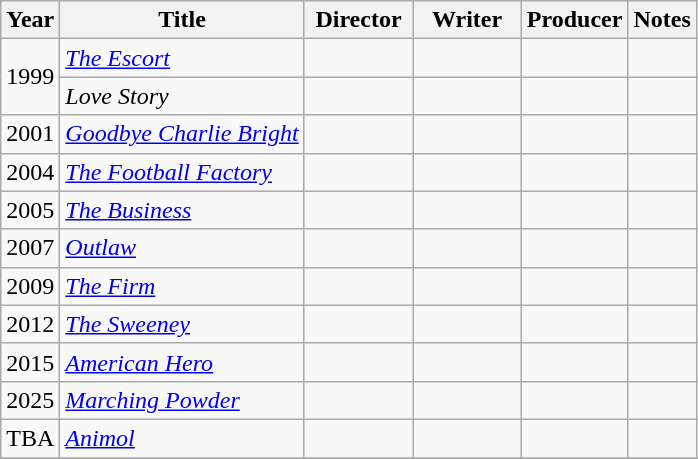<table class="wikitable">
<tr>
<th>Year</th>
<th>Title</th>
<th width=65>Director</th>
<th width=65>Writer</th>
<th>Producer</th>
<th>Notes</th>
</tr>
<tr>
<td rowspan="2">1999</td>
<td><em><a href='#'>The Escort</a></em></td>
<td></td>
<td></td>
<td></td>
<td></td>
</tr>
<tr>
<td><em>Love Story</em></td>
<td></td>
<td></td>
<td></td>
<td></td>
</tr>
<tr>
<td>2001</td>
<td><em><a href='#'>Goodbye Charlie Bright</a></em></td>
<td></td>
<td></td>
<td></td>
<td></td>
</tr>
<tr>
<td>2004</td>
<td><em><a href='#'>The Football Factory</a></em></td>
<td></td>
<td></td>
<td></td>
<td></td>
</tr>
<tr>
<td>2005</td>
<td><em><a href='#'>The Business</a></em></td>
<td></td>
<td></td>
<td></td>
<td></td>
</tr>
<tr>
<td>2007</td>
<td><em><a href='#'>Outlaw</a></em></td>
<td></td>
<td></td>
<td></td>
<td></td>
</tr>
<tr>
<td>2009</td>
<td><em><a href='#'>The Firm</a></em></td>
<td></td>
<td></td>
<td></td>
<td></td>
</tr>
<tr>
<td>2012</td>
<td><em><a href='#'>The Sweeney</a></em></td>
<td></td>
<td></td>
<td></td>
<td></td>
</tr>
<tr>
<td>2015</td>
<td><em><a href='#'>American Hero</a></em></td>
<td></td>
<td></td>
<td></td>
<td></td>
</tr>
<tr>
<td>2025</td>
<td><em><a href='#'>Marching Powder</a></em></td>
<td></td>
<td></td>
<td></td>
<td></td>
</tr>
<tr>
<td>TBA</td>
<td><em><a href='#'>Animol</a></em></td>
<td></td>
<td></td>
<td></td>
<td></td>
</tr>
<tr>
</tr>
</table>
